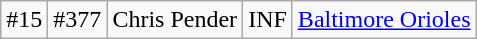<table class="wikitable">
<tr>
<td>#15</td>
<td>#377</td>
<td>Chris Pender</td>
<td>INF</td>
<td><a href='#'>Baltimore Orioles</a></td>
</tr>
</table>
